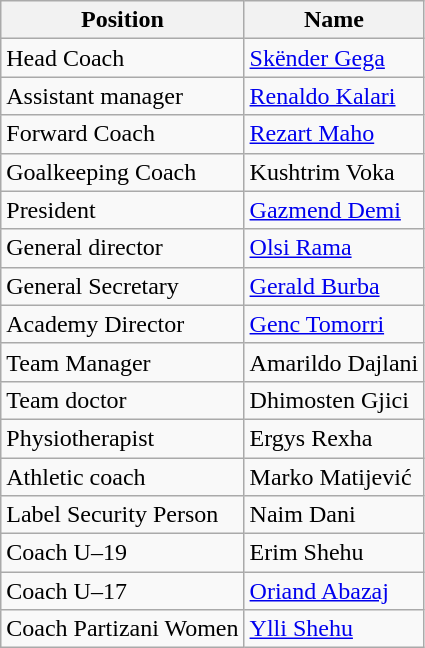<table class="wikitable">
<tr>
<th>Position</th>
<th>Name</th>
</tr>
<tr>
<td>Head Coach</td>
<td> <a href='#'>Skënder Gega</a></td>
</tr>
<tr>
<td>Assistant manager</td>
<td> <a href='#'>Renaldo Kalari</a></td>
</tr>
<tr>
<td>Forward Coach</td>
<td> <a href='#'>Rezart Maho</a></td>
</tr>
<tr>
<td>Goalkeeping Coach</td>
<td> Kushtrim Voka</td>
</tr>
<tr>
<td>President</td>
<td> <a href='#'>Gazmend Demi</a></td>
</tr>
<tr>
<td>General director</td>
<td> <a href='#'>Olsi Rama</a></td>
</tr>
<tr>
<td>General Secretary</td>
<td> <a href='#'>Gerald Burba</a></td>
</tr>
<tr>
<td>Academy Director</td>
<td> <a href='#'>Genc Tomorri</a></td>
</tr>
<tr>
<td>Team Manager</td>
<td> Amarildo Dajlani</td>
</tr>
<tr>
<td>Team doctor</td>
<td> Dhimosten Gjici</td>
</tr>
<tr>
<td>Physiotherapist</td>
<td> Ergys Rexha</td>
</tr>
<tr>
<td>Athletic coach</td>
<td> Marko Matijević</td>
</tr>
<tr>
<td>Label Security Person</td>
<td> Naim Dani</td>
</tr>
<tr>
<td>Coach U–19</td>
<td> Erim Shehu</td>
</tr>
<tr>
<td>Coach U–17</td>
<td> <a href='#'>Oriand Abazaj</a></td>
</tr>
<tr>
<td>Coach Partizani Women</td>
<td> <a href='#'>Ylli Shehu</a></td>
</tr>
</table>
